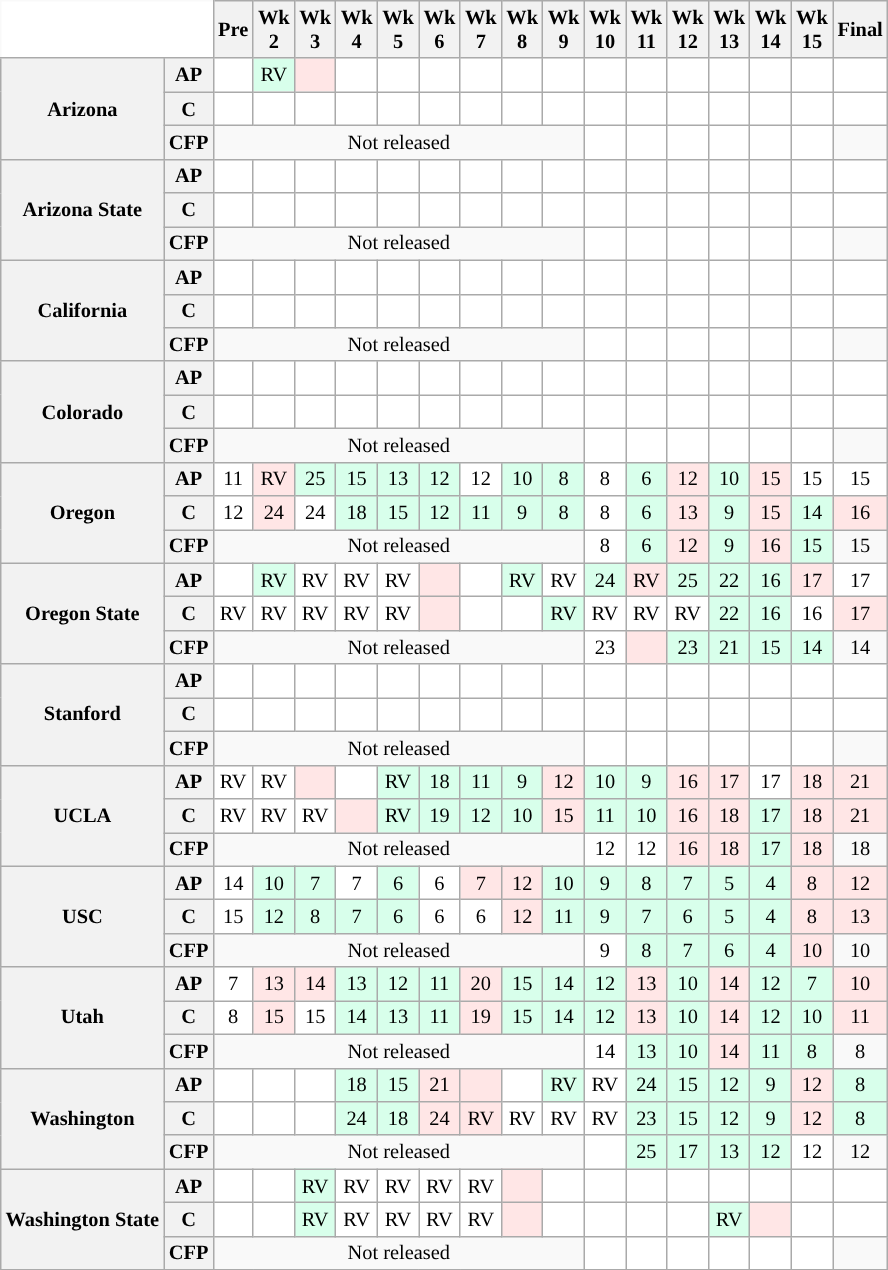<table class="wikitable" style="white-space:nowrap;font-size:85%;">
<tr>
<th colspan=2 style="background:white; border-top-style:hidden; border-left-style:hidden;"> </th>
<th>Pre</th>
<th>Wk<br>2</th>
<th>Wk<br>3</th>
<th>Wk<br>4</th>
<th>Wk<br>5</th>
<th>Wk<br>6</th>
<th>Wk<br>7</th>
<th>Wk<br>8</th>
<th>Wk<br>9</th>
<th>Wk<br>10</th>
<th>Wk<br>11</th>
<th>Wk<br>12</th>
<th>Wk<br>13</th>
<th>Wk<br>14</th>
<th>Wk<br>15</th>
<th>Final</th>
</tr>
<tr style="text-align:center;">
<th rowspan="3">Arizona</th>
<th>AP</th>
<td style="background:#FFF;"></td>
<td style="background:#D8FFEB;">RV</td>
<td style="background:#FFE6E6;"></td>
<td style="background:#FFF;"></td>
<td style="background:#FFF;"></td>
<td style="background:#FFF;"></td>
<td style="background:#FFF;"></td>
<td style="background:#FFF;"></td>
<td style="background:#FFF;"></td>
<td style="background:#FFF;"></td>
<td style="background:#FFF;"></td>
<td style="background:#FFF;"></td>
<td style="background:#FFF;"></td>
<td style="background:#FFF;"></td>
<td style="background:#FFF;"></td>
<td style="background:#FFF;"></td>
</tr>
<tr style="text-align:center;">
<th>C</th>
<td style="background:#FFF;"></td>
<td style="background:#FFF;"></td>
<td style="background:#FFF;"></td>
<td style="background:#FFF;"></td>
<td style="background:#FFF;"></td>
<td style="background:#FFF;"></td>
<td style="background:#FFF;"></td>
<td style="background:#FFF;"></td>
<td style="background:#FFF;"></td>
<td style="background:#FFF;"></td>
<td style="background:#FFF;"></td>
<td style="background:#FFF;"></td>
<td style="background:#FFF;"></td>
<td style="background:#FFF;"></td>
<td style="background:#FFF;"></td>
<td style="background:#FFF;"></td>
</tr>
<tr style="text-align:center;">
<th>CFP</th>
<td colspan="9" style="text-align:center;">Not released</td>
<td style="background:#FFF;"></td>
<td style="background:#FFF;"></td>
<td style="background:#FFF;"></td>
<td style="background:#FFF;"></td>
<td style="background:#FFF;"></td>
<td style="background:#FFF;"></td>
<td style="text-align:center;"></td>
</tr>
<tr style="text-align:center;">
<th rowspan="3">Arizona State</th>
<th>AP</th>
<td style="background:#FFF;"></td>
<td style="background:#FFF;"></td>
<td style="background:#FFF;"></td>
<td style="background:#FFF;"></td>
<td style="background:#FFF;"></td>
<td style="background:#FFF;"></td>
<td style="background:#FFF;"></td>
<td style="background:#FFF;"></td>
<td style="background:#FFF;"></td>
<td style="background:#FFF;"></td>
<td style="background:#FFF;"></td>
<td style="background:#FFF;"></td>
<td style="background:#FFF;"></td>
<td style="background:#FFF;"></td>
<td style="background:#FFF;"></td>
<td style="background:#FFF;"></td>
</tr>
<tr style="text-align:center;">
<th>C</th>
<td style="background:#FFF;"></td>
<td style="background:#FFF;"></td>
<td style="background:#FFF;"></td>
<td style="background:#FFF;"></td>
<td style="background:#FFF;"></td>
<td style="background:#FFF;"></td>
<td style="background:#FFF;"></td>
<td style="background:#FFF;"></td>
<td style="background:#FFF;"></td>
<td style="background:#FFF;"></td>
<td style="background:#FFF;"></td>
<td style="background:#FFF;"></td>
<td style="background:#FFF;"></td>
<td style="background:#FFF;"></td>
<td style="background:#FFF;"></td>
<td style="background:#FFF;"></td>
</tr>
<tr style="text-align:center;">
<th>CFP</th>
<td colspan="9" style="text-align:center;">Not released</td>
<td style="background:#FFF;"></td>
<td style="background:#FFF;"></td>
<td style="background:#FFF;"></td>
<td style="background:#FFF;"></td>
<td style="background:#FFF;"></td>
<td style="background:#FFF;"></td>
<td style="text-align:center;"></td>
</tr>
<tr style="text-align:center;">
<th rowspan="3">California</th>
<th>AP</th>
<td style="background:#FFF;"></td>
<td style="background:#FFF;"></td>
<td style="background:#FFF;"></td>
<td style="background:#FFF;"></td>
<td style="background:#FFF;"></td>
<td style="background:#FFF;"></td>
<td style="background:#FFF;"></td>
<td style="background:#FFF;"></td>
<td style="background:#FFF;"></td>
<td style="background:#FFF;"></td>
<td style="background:#FFF;"></td>
<td style="background:#FFF;"></td>
<td style="background:#FFF;"></td>
<td style="background:#FFF;"></td>
<td style="background:#FFF;"></td>
<td style="background:#FFF;"></td>
</tr>
<tr style="text-align:center;">
<th>C</th>
<td style="background:#FFF;"></td>
<td style="background:#FFF;"></td>
<td style="background:#FFF;"></td>
<td style="background:#FFF;"></td>
<td style="background:#FFF;"></td>
<td style="background:#FFF;"></td>
<td style="background:#FFF;"></td>
<td style="background:#FFF;"></td>
<td style="background:#FFF;"></td>
<td style="background:#FFF;"></td>
<td style="background:#FFF;"></td>
<td style="background:#FFF;"></td>
<td style="background:#FFF;"></td>
<td style="background:#FFF;"></td>
<td style="background:#FFF;"></td>
<td style="background:#FFF;"></td>
</tr>
<tr style="text-align:center;">
<th>CFP</th>
<td colspan="9" style="text-align:center;">Not released</td>
<td style="background:#FFF;"></td>
<td style="background:#FFF;"></td>
<td style="background:#FFF;"></td>
<td style="background:#FFF;"></td>
<td style="background:#FFF;"></td>
<td style="background:#FFF;"></td>
<td style="text-align:center;"></td>
</tr>
<tr style="text-align:center;">
<th rowspan="3">Colorado</th>
<th>AP</th>
<td style="background:#FFF;"></td>
<td style="background:#FFF;"></td>
<td style="background:#FFF;"></td>
<td style="background:#FFF;"></td>
<td style="background:#FFF;"></td>
<td style="background:#FFF;"></td>
<td style="background:#FFF;"></td>
<td style="background:#FFF;"></td>
<td style="background:#FFF;"></td>
<td style="background:#FFF;"></td>
<td style="background:#FFF;"></td>
<td style="background:#FFF;"></td>
<td style="background:#FFF;"></td>
<td style="background:#FFF;"></td>
<td style="background:#FFF;"></td>
<td style="background:#FFF;"></td>
</tr>
<tr style="text-align:center;">
<th>C</th>
<td style="background:#FFF;"></td>
<td style="background:#FFF;"></td>
<td style="background:#FFF;"></td>
<td style="background:#FFF;"></td>
<td style="background:#FFF;"></td>
<td style="background:#FFF;"></td>
<td style="background:#FFF;"></td>
<td style="background:#FFF;"></td>
<td style="background:#FFF;"></td>
<td style="background:#FFF;"></td>
<td style="background:#FFF;"></td>
<td style="background:#FFF;"></td>
<td style="background:#FFF;"></td>
<td style="background:#FFF;"></td>
<td style="background:#FFF;"></td>
<td style="background:#FFF;"></td>
</tr>
<tr style="text-align:center;">
<th>CFP</th>
<td colspan="9" style="text-align:center;">Not released</td>
<td style="background:#FFF;"></td>
<td style="background:#FFF;"></td>
<td style="background:#FFF;"></td>
<td style="background:#FFF;"></td>
<td style="background:#FFF;"></td>
<td style="background:#FFF;"></td>
<td style="text-align:center;"></td>
</tr>
<tr style="text-align:center;">
<th rowspan="3">Oregon</th>
<th>AP</th>
<td style="background:#FFF;">11</td>
<td style="background:#FFE6E6;">RV</td>
<td style="background:#D8FFEB;">25</td>
<td style="background:#D8FFEB;">15</td>
<td style="background:#D8FFEB;">13</td>
<td style="background:#D8FFEB;">12</td>
<td style="background:#FFF;">12</td>
<td style="background:#D8FFEB;">10</td>
<td style="background:#D8FFEB;">8</td>
<td style="background:#FFF;">8</td>
<td style="background:#D8FFEB;">6</td>
<td style="background:#FFE6E6;">12</td>
<td style="background:#D8FFEB;">10</td>
<td style="background:#FFE6E6;">15</td>
<td style="background:#FFF;">15</td>
<td style="background:#FFF;">15</td>
</tr>
<tr style="text-align:center;">
<th>C</th>
<td style="background:#FFF;">12</td>
<td style="background:#FFE6E6;">24</td>
<td style="background:#FFF;">24</td>
<td style="background:#D8FFEB;">18</td>
<td style="background:#D8FFEB;">15</td>
<td style="background:#D8FFEB;">12</td>
<td style="background:#D8FFEB;">11</td>
<td style="background:#D8FFEB;">9</td>
<td style="background:#D8ffeb;">8</td>
<td style="background:#FFF;">8</td>
<td style="background:#D8ffeb;">6</td>
<td style="background:#FFE6E6;">13</td>
<td style="background:#D8ffeb;">9</td>
<td style="background:#FFE6E6;">15</td>
<td style="background:#D8FFEB;">14</td>
<td style="background:#FFE6E6;">16</td>
</tr>
<tr style="text-align:center;">
<th>CFP</th>
<td colspan="9" style="text-align:center;">Not released</td>
<td style="background:#FFF;">8</td>
<td style="background:#D8FFeB;">6</td>
<td style="background:#FFE6E6;">12</td>
<td style="background:#D8FFEB;">9</td>
<td style="background:#FFE6E6;">16</td>
<td style="background:#D8FFEB;">15</td>
<td style="text-align:center;">15</td>
</tr>
<tr style="text-align:center;">
<th rowspan="3">Oregon State</th>
<th>AP</th>
<td style="background:#FFF;"></td>
<td style="background:#D8FFEB;">RV</td>
<td style="background:#FFF;">RV</td>
<td style="background:#FFF;">RV</td>
<td style="background:#FFF;">RV</td>
<td style="background:#FFE6E6;"></td>
<td style="background:#FFF;"></td>
<td style="background:#D8FFEB;">RV</td>
<td style="background:#FFF;">RV</td>
<td style="background:#D8FFEB;">24</td>
<td style="background:#FFE6E6;">RV</td>
<td style="background:#D8FFEB;">25</td>
<td style="background:#D8FFEB;">22</td>
<td style="background:#D8FFEB;">16</td>
<td style="background:#FFE6E6;">17</td>
<td style="background:#FFF;">17</td>
</tr>
<tr style="text-align:center;">
<th>C</th>
<td style="background:#FFF;">RV</td>
<td style="background:#FFF;">RV</td>
<td style="background:#FFF;">RV</td>
<td style="background:#FFF;">RV</td>
<td style="background:#FFF;">RV</td>
<td style="background:#FFE6E6;"></td>
<td style="background:#FFF;"></td>
<td style="background:#FFF;"></td>
<td style="background:#D8FFEB;">RV</td>
<td style="background:#FFF;">RV</td>
<td style="background:#FFF;">RV</td>
<td style="background:#FFF;">RV</td>
<td style="background:#D8FFEB;">22</td>
<td style="background:#D8FFEB;">16</td>
<td style="background:#FFF;">16</td>
<td style="background:#FFE6E6;">17</td>
</tr>
<tr style="text-align:center;">
<th>CFP</th>
<td colspan="9" style="text-align:center;">Not released</td>
<td style="background:#FFF;">23</td>
<td style="background:#FFE6E6;"></td>
<td style="background:#D8FFEB;">23</td>
<td style="background:#D8FFEB;">21</td>
<td style="background:#D8FFEB;">15</td>
<td style="background:#D8FFEB;">14</td>
<td style="text-align:center;">14</td>
</tr>
<tr style="text-align:center;">
<th rowspan="3">Stanford</th>
<th>AP</th>
<td style="background:#FFF;"></td>
<td style="background:#FFF;"></td>
<td style="background:#FFF;"></td>
<td style="background:#FFF;"></td>
<td style="background:#FFF;"></td>
<td style="background:#FFF;"></td>
<td style="background:#FFF;"></td>
<td style="background:#FFF;"></td>
<td style="background:#FFF;"></td>
<td style="background:#FFF;"></td>
<td style="background:#FFF;"></td>
<td style="background:#FFF;"></td>
<td style="background:#FFF;"></td>
<td style="background:#FFF;"></td>
<td style="background:#FFF;"></td>
<td style="background:#FFF;"></td>
</tr>
<tr style="text-align:center;">
<th>C</th>
<td style="background:#FFF;"></td>
<td style="background:#FFF;"></td>
<td style="background:#FFF;"></td>
<td style="background:#FFF;"></td>
<td style="background:#FFF;"></td>
<td style="background:#FFF;"></td>
<td style="background:#FFF;"></td>
<td style="background:#FFF;"></td>
<td style="background:#FFF;"></td>
<td style="background:#FFF;"></td>
<td style="background:#FFF;"></td>
<td style="background:#FFF;"></td>
<td style="background:#FFF;"></td>
<td style="background:#FFF;"></td>
<td style="background:#FFF;"></td>
<td style="background:#FFF;"></td>
</tr>
<tr style="text-align:center;">
<th>CFP</th>
<td colspan="9" style="text-align:center;">Not released</td>
<td style="background:#FFF;"></td>
<td style="background:#FFF;"></td>
<td style="background:#FFF;"></td>
<td style="background:#FFF;"></td>
<td style="background:#FFF;"></td>
<td style="background:#FFF;"></td>
<td style="text-align:center;"></td>
</tr>
<tr style="text-align:center;">
<th rowspan="3">UCLA</th>
<th>AP</th>
<td style="background:#FFF;">RV</td>
<td style="background:#FFF;">RV</td>
<td style="background:#FFE6E6;"></td>
<td style="background:#FFF;"></td>
<td style="background:#D8FFEB;">RV</td>
<td style="background:#D8FFEB;">18</td>
<td style="background:#D8FFEB;">11</td>
<td style="background:#D8FFEB;">9</td>
<td style="background:#FFE6E6;">12</td>
<td style="background:#D8FFEB;">10</td>
<td style="background:#D8FFEB;">9</td>
<td style="background:#FFE6E6;">16</td>
<td style="background:#FFE6E6;">17</td>
<td style="background:#FFF;">17</td>
<td style="background:#FFE6E6;">18</td>
<td style="background:#FFE6E6;">21</td>
</tr>
<tr style="text-align:center;">
<th>C</th>
<td style="background:#FFF;">RV</td>
<td style="background:#FFF;">RV</td>
<td style="background:#FFF;">RV</td>
<td style="background:#FFE6E6;"></td>
<td style="background:#D8FFEB;">RV</td>
<td style="background:#D8FFEB;">19</td>
<td style="background:#D8FFEB;">12</td>
<td style="background:#D8FFEB;">10</td>
<td style="background:#FFE6E6;">15</td>
<td style="background:#D8FFEb;">11</td>
<td style="background:#D8FFEB;">10</td>
<td style="background:#FFE6E6;">16</td>
<td style="background:#FFE6E6;">18</td>
<td style="background:#D8FFEB;">17</td>
<td style="background:#FFE6E6;">18</td>
<td style="background:#FFE6E6;">21</td>
</tr>
<tr style="text-align:center;">
<th>CFP</th>
<td colspan="9" style="text-align:center;">Not released</td>
<td style="background:#FFF;">12</td>
<td style="background:#FFF;">12</td>
<td style="background:#FFE6E6;">16</td>
<td style="background:#FFE6E6;">18</td>
<td style="background:#D8FFEB;">17</td>
<td style="background:#FFE6E6;">18</td>
<td style="text-align:center;">18</td>
</tr>
<tr style="text-align:center;">
<th rowspan="3">USC</th>
<th>AP</th>
<td style="background:#FFF;">14</td>
<td style="background:#D8FFEB;">10</td>
<td style="background:#D8FFEB;">7</td>
<td style="background:#FFF;">7</td>
<td style="background:#D8FFEB;">6</td>
<td style="background:#FFF;">6</td>
<td style="background:#FFE6E6;">7</td>
<td style="background:#FFE6E6;">12</td>
<td style="background:#D8FFEB;">10</td>
<td style="background:#D8FFEB;">9</td>
<td style="background:#D8FFEB;">8</td>
<td style="background:#D8FFEB;">7</td>
<td style="background:#D8FFEB;">5</td>
<td style="background:#D8FFEB;">4</td>
<td style="background:#FFE6E6;">8</td>
<td style="background:#FFE6E6;">12</td>
</tr>
<tr style="text-align:center;">
<th>C</th>
<td style="background:#FFF;">15</td>
<td style="background:#D8FFEB;">12</td>
<td style="background:#D8FFEB;">8</td>
<td style="background:#D8FFEB;">7</td>
<td style="background:#D8FFEB;">6</td>
<td style="background:#FFF;">6</td>
<td style="background:#FFF;">6</td>
<td style="background:#FFE6E6;">12</td>
<td style="background:#D8FFEB;">11</td>
<td style="background:#D8FFEB;">9</td>
<td style="background:#D8FFEB;">7</td>
<td style="background:#D8FFEB;">6</td>
<td style="background:#D8FFEB;">5</td>
<td style="background:#D8FFEB;">4</td>
<td style="background:#FFE6E6;">8</td>
<td style="background:#FFE6E6;">13</td>
</tr>
<tr style="text-align:center;">
<th>CFP</th>
<td colspan="9" style="text-align:center;">Not released</td>
<td style="background:#FFF;">9</td>
<td style="background:#D8FFEB;">8</td>
<td style="background:#D8FFEB;">7</td>
<td style="background:#D8FFEB;">6</td>
<td style="background:#D8FFEB;">4</td>
<td style="background:#FFE6E6;">10</td>
<td style="text-align:center;">10</td>
</tr>
<tr style="text-align:center;">
<th rowspan="3">Utah</th>
<th>AP</th>
<td style="background:#FFF;">7</td>
<td style="background:#FFE6E6;">13</td>
<td style="background:#FFE6E6;">14</td>
<td style="background:#D8FFEB;">13</td>
<td style="background:#D8FFEB;">12</td>
<td style="background:#D8FFEB;">11</td>
<td style="background:#FFE6E6;">20</td>
<td style="background:#D8FFEB;">15</td>
<td style="background:#D8FFEb;">14</td>
<td style="background:#D8FFEB;">12</td>
<td style="background:#FFE6E6;">13</td>
<td style="background:#D8FFEB;">10</td>
<td style="background:#FFE6E6;">14</td>
<td style="background:#D8FFEB;">12</td>
<td style="background:#D8FFEB;">7</td>
<td style="background:#FFE6E6;">10</td>
</tr>
<tr style="text-align:center;">
<th>C</th>
<td style="background:#FFF;">8</td>
<td style="background:#FFE6E6;">15</td>
<td style="background:#FFF;">15</td>
<td style="background:#D8FFEB;">14</td>
<td style="background:#D8FFEB;">13</td>
<td style="background:#D8FFEb;">11</td>
<td style="background:#FFE6E6;">19</td>
<td style="background:#D8FFEB;">15</td>
<td style="background:#D8FFEB;">14</td>
<td style="background:#D8FFEB;">12</td>
<td style="background:#FFE6E6;">13</td>
<td style="background:#D8FFEB;">10</td>
<td style="background:#FFE6E6;">14</td>
<td style="background:#D8FFEB;">12</td>
<td style="background:#D8FFEB;">10</td>
<td style="background:#FFE6E6;">11</td>
</tr>
<tr style="text-align:center;">
<th>CFP</th>
<td colspan="9" style="text-align:center;">Not released</td>
<td style="background:#FFF;">14</td>
<td style="background:#D8FFEB;">13</td>
<td style="background:#D8FFEB;">10</td>
<td style="background:#FFE6E6;">14</td>
<td style="background:#D8FFEB;">11</td>
<td style="background:#D8FFeB;">8</td>
<td style="text-align:center;">8</td>
</tr>
<tr style="text-align:center;">
<th rowspan="3">Washington</th>
<th>AP</th>
<td style="background:#FFF;"></td>
<td style="background:#FFF;"></td>
<td style="background:#FFF;"></td>
<td style="background:#D8FFEB;">18</td>
<td style="background:#D8FFEB;">15</td>
<td style="background:#FFE6E6;">21</td>
<td style="background:#FFE6E6;"></td>
<td style="background:#FFF;"></td>
<td style="background:#D8FFEB;">RV</td>
<td style="background:#FFF;">RV</td>
<td style="background:#D8FFEB;">24</td>
<td style="background:#D8FFEB;">15</td>
<td style="background:#D8FFEB;">12</td>
<td style="background:#D8FFEB;">9</td>
<td style="background:#FFE6E6;">12</td>
<td style="background:#D8FFEB;">8</td>
</tr>
<tr style="text-align:center;">
<th>C</th>
<td style="background:#FFF;"></td>
<td style="background:#FFF;"></td>
<td style="background:#FFF;"></td>
<td style="background:#D8FFEB;">24</td>
<td style="background:#D8FFEB;">18</td>
<td style="background:#FFE6E6;">24</td>
<td style="background:#FFE6E6;">RV</td>
<td style="background:#FFF;">RV</td>
<td style="background:#FFF;">RV</td>
<td style="background:#FFF;">RV</td>
<td style="background:#D8FFeB;">23</td>
<td style="background:#D8FFEB;">15</td>
<td style="background:#D8FFEB;">12</td>
<td style="background:#D8FFEB;">9</td>
<td style="background:#FFE6E6;">12</td>
<td style="background:#D8FFEB;">8</td>
</tr>
<tr style="text-align:center;">
<th>CFP</th>
<td colspan="9" style="text-align:center;">Not released</td>
<td style="background:#FFF;"></td>
<td style="background:#D8FFEB;">25</td>
<td style="background:#D8FFEB;">17</td>
<td style="background:#D8FFEB;">13</td>
<td style="background:#D8FFEB;">12</td>
<td style="background:#FFF;">12</td>
<td style="text-align:center;">12</td>
</tr>
<tr style="text-align:center;">
<th rowspan="3">Washington State</th>
<th>AP</th>
<td style="background:#FFF;"></td>
<td style="background:#FFF;"></td>
<td style="background:#D8FFEB;">RV</td>
<td style="background:#FFF;">RV</td>
<td style="background:#FFF;">RV</td>
<td style="background:#FFF;">RV</td>
<td style="background:#FFF;">RV</td>
<td style="background:#FFE6E6;"></td>
<td style="background:#FFF;"></td>
<td style="background:#FFF;"></td>
<td style="background:#FFF;"></td>
<td style="background:#FFF;"></td>
<td style="background:#FFF;"></td>
<td style="background:#FFF;"></td>
<td style="background:#FFF;"></td>
<td style="background:#FFF;"></td>
</tr>
<tr style="text-align:center;">
<th>C</th>
<td style="background:#FFF;"></td>
<td style="background:#FFF;"></td>
<td style="background:#D8FFEB;">RV</td>
<td style="background:#FFF;">RV</td>
<td style="background:#FFF;">RV</td>
<td style="background:#FFF;">RV</td>
<td style="background:#FFF;">RV</td>
<td style="background:#FFE6e6;"></td>
<td style="background:#FFF;"></td>
<td style="background:#FFF;"></td>
<td style="background:#FFF;"></td>
<td style="background:#FFF;"></td>
<td style="background:#D8FFEB;">RV</td>
<td style="background:#FFE6E6;"></td>
<td style="background:#FFF;"></td>
<td style="background:#FFF;"></td>
</tr>
<tr style="text-align:center;">
<th>CFP</th>
<td colspan="9" style="text-align:center;">Not released</td>
<td style="background:#FFF;"></td>
<td style="background:#FFF;"></td>
<td style="background:#FFF;"></td>
<td style="background:#FFF;"></td>
<td style="background:#FFF;"></td>
<td style="background:#FFF;"></td>
<td style="text-align:center;"></td>
</tr>
<tr style="text-align:center;">
</tr>
</table>
